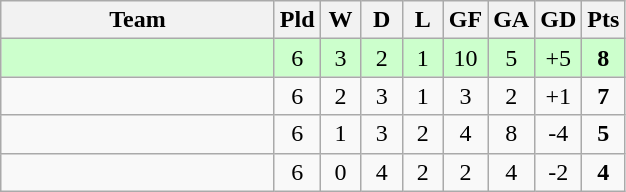<table class="wikitable" style="text-align:center;">
<tr>
<th width=175>Team</th>
<th style="width:20px;" abbr="Played">Pld</th>
<th style="width:20px;" abbr="Won">W</th>
<th style="width:20px;" abbr="Drawn">D</th>
<th style="width:20px;" abbr="Lost">L</th>
<th style="width:20px;" abbr="Goals for">GF</th>
<th style="width:20px;" abbr="Goals against">GA</th>
<th style="width:20px;" abbr="Goal difference">GD</th>
<th style="width:20px;" abbr="Points">Pts</th>
</tr>
<tr bgcolor="#ccffcc">
<td align=left></td>
<td>6</td>
<td>3</td>
<td>2</td>
<td>1</td>
<td>10</td>
<td>5</td>
<td>+5</td>
<td><strong>8</strong></td>
</tr>
<tr>
<td align=left></td>
<td>6</td>
<td>2</td>
<td>3</td>
<td>1</td>
<td>3</td>
<td>2</td>
<td>+1</td>
<td><strong>7</strong></td>
</tr>
<tr>
<td align=left></td>
<td>6</td>
<td>1</td>
<td>3</td>
<td>2</td>
<td>4</td>
<td>8</td>
<td>-4</td>
<td><strong>5</strong></td>
</tr>
<tr>
<td align=left></td>
<td>6</td>
<td>0</td>
<td>4</td>
<td>2</td>
<td>2</td>
<td>4</td>
<td>-2</td>
<td><strong>4</strong></td>
</tr>
</table>
